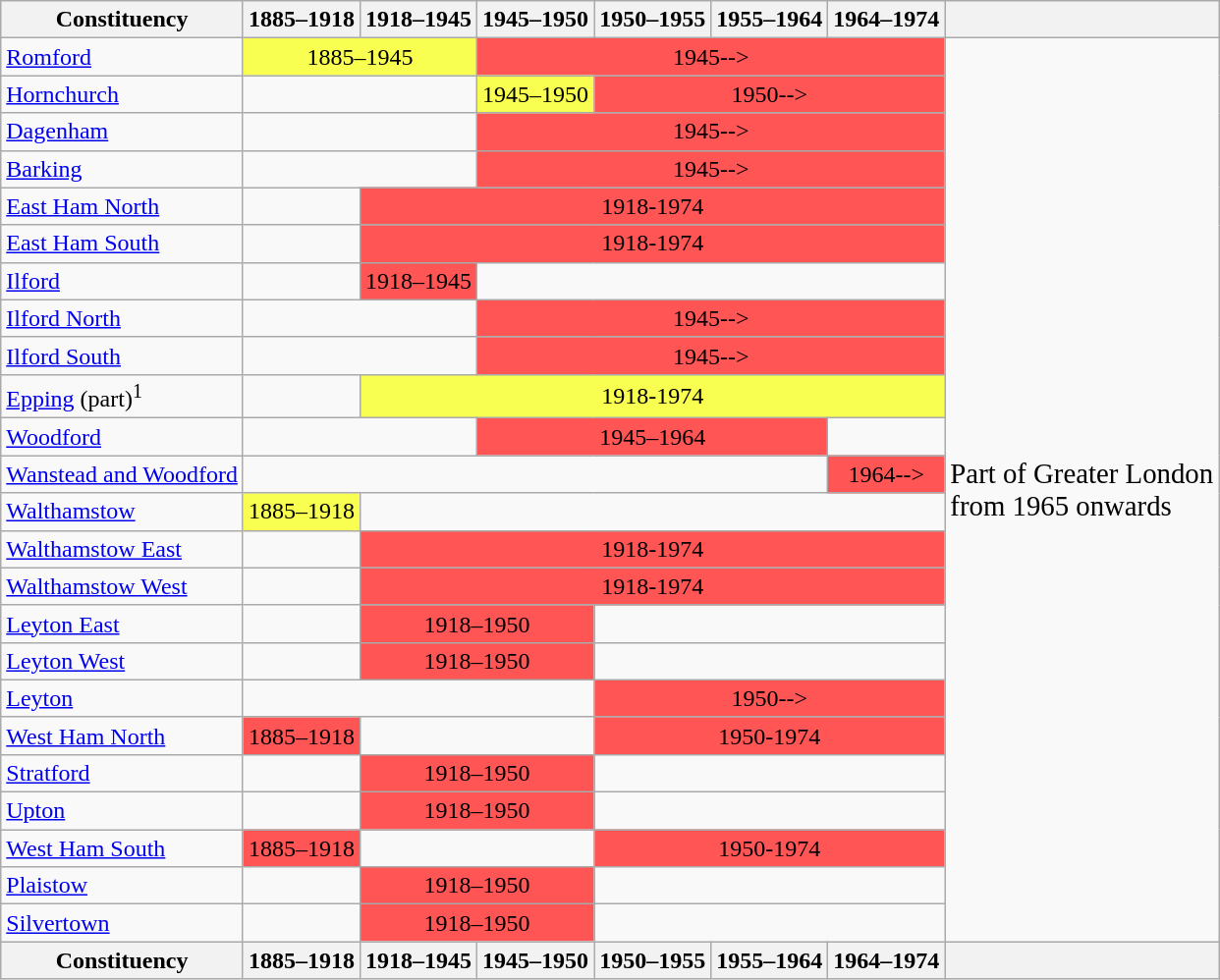<table class="wikitable">
<tr>
<th>Constituency</th>
<th>1885–1918</th>
<th>1918–1945</th>
<th>1945–1950</th>
<th>1950–1955</th>
<th>1955–1964</th>
<th>1964–1974</th>
<th></th>
</tr>
<tr>
<td><a href='#'>Romford</a></td>
<td colspan="2" align="center" bgcolor="#f9ff50">1885–1945</td>
<td colspan="4" align="center" bgcolor="#ff5555">1945--></td>
<td rowspan="24"><big>Part of Greater London</big><br><big>from 1965 onwards</big></td>
</tr>
<tr>
<td><a href='#'>Hornchurch</a></td>
<td colspan="2"></td>
<td align="center" bgcolor="#f9ff50">1945–1950</td>
<td colspan="3" align="center" bgcolor="#ff5555">1950--></td>
</tr>
<tr>
<td><a href='#'>Dagenham</a></td>
<td colspan="2"></td>
<td colspan="4" align="center" bgcolor="#ff5555">1945--></td>
</tr>
<tr>
<td><a href='#'>Barking</a></td>
<td colspan="2"></td>
<td colspan="4" align="center" bgcolor="#ff5555">1945--></td>
</tr>
<tr>
<td><a href='#'>East Ham North</a></td>
<td></td>
<td colspan="5" align="center" bgcolor="#ff5555">1918-1974</td>
</tr>
<tr>
<td><a href='#'>East Ham South</a></td>
<td></td>
<td colspan="5" align="center" bgcolor="#ff5555">1918-1974</td>
</tr>
<tr>
<td><a href='#'>Ilford</a></td>
<td></td>
<td align="center" bgcolor="#ff5555">1918–1945</td>
<td colspan="4"></td>
</tr>
<tr>
<td><a href='#'>Ilford North</a></td>
<td colspan="2"></td>
<td colspan="4" align="center" bgcolor="#ff5555">1945--></td>
</tr>
<tr>
<td><a href='#'>Ilford South</a></td>
<td colspan="2"></td>
<td colspan="4" align="center" bgcolor="#ff5555">1945--></td>
</tr>
<tr>
<td><a href='#'>Epping</a> (part)<sup>1</sup></td>
<td></td>
<td colspan="5" align="center" bgcolor="#f9ff50">1918-1974</td>
</tr>
<tr>
<td><a href='#'>Woodford</a></td>
<td colspan="2"></td>
<td colspan="3" align="center" bgcolor="#ff5555">1945–1964</td>
<td></td>
</tr>
<tr>
<td><a href='#'>Wanstead and Woodford</a></td>
<td colspan="5"></td>
<td align="center" bgcolor="#ff5555">1964--></td>
</tr>
<tr>
<td><a href='#'>Walthamstow</a></td>
<td align="center" bgcolor="#f9ff50">1885–1918</td>
<td colspan="5"></td>
</tr>
<tr>
<td><a href='#'>Walthamstow East</a></td>
<td></td>
<td colspan="5" align="center" bgcolor="#ff5555">1918-1974</td>
</tr>
<tr>
<td><a href='#'>Walthamstow West</a></td>
<td></td>
<td colspan="5" align="center" bgcolor="#ff5555">1918-1974</td>
</tr>
<tr>
<td><a href='#'>Leyton East</a></td>
<td></td>
<td colspan="2" align="center" bgcolor="#ff5555">1918–1950</td>
<td colspan="3"></td>
</tr>
<tr>
<td><a href='#'>Leyton West</a></td>
<td></td>
<td colspan="2" align="center" bgcolor="#ff5555">1918–1950</td>
<td colspan="3"></td>
</tr>
<tr>
<td><a href='#'>Leyton</a></td>
<td colspan="3"></td>
<td colspan="3" align="center" bgcolor="#ff5555">1950--></td>
</tr>
<tr>
<td><a href='#'>West Ham North</a></td>
<td align="center" bgcolor="#ff5555">1885–1918</td>
<td colspan="2"></td>
<td colspan="3" align="center" bgcolor="#ff5555">1950-1974</td>
</tr>
<tr>
<td><a href='#'>Stratford</a></td>
<td></td>
<td colspan="2" align="center" bgcolor="#ff5555">1918–1950</td>
<td colspan="3"></td>
</tr>
<tr>
<td><a href='#'>Upton</a></td>
<td></td>
<td colspan="2" align="center" bgcolor="#ff5555">1918–1950</td>
<td colspan="3"></td>
</tr>
<tr>
<td><a href='#'>West Ham South</a></td>
<td align="center" bgcolor="#ff5555">1885–1918</td>
<td colspan="2"></td>
<td colspan="3" align="center" bgcolor="#ff5555">1950-1974</td>
</tr>
<tr>
<td><a href='#'>Plaistow</a></td>
<td></td>
<td colspan="2" align="center" bgcolor="#ff5555">1918–1950</td>
<td colspan="3"></td>
</tr>
<tr>
<td><a href='#'>Silvertown</a></td>
<td></td>
<td colspan="2" align="center" bgcolor="#ff5555">1918–1950</td>
<td colspan="3"></td>
</tr>
<tr>
<th>Constituency</th>
<th>1885–1918</th>
<th>1918–1945</th>
<th>1945–1950</th>
<th>1950–1955</th>
<th>1955–1964</th>
<th>1964–1974</th>
<th></th>
</tr>
</table>
